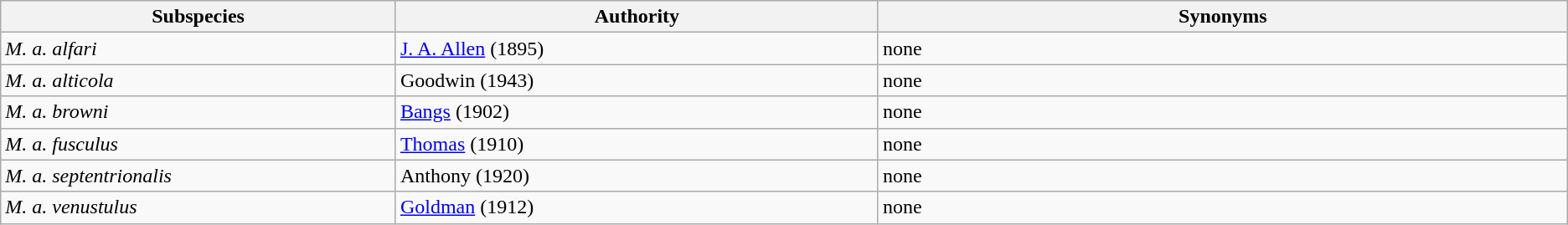<table class="wikitable">
<tr>
<th>Subspecies</th>
<th>Authority</th>
<th>Synonyms</th>
</tr>
<tr valign="top" align="left">
<td width="5%"><em>M. a. alfari</em></td>
<td width="7%"><a href='#'>J. A. Allen</a> (1895)</td>
<td width="10%">none</td>
</tr>
<tr valign="top" align="left">
<td width="5%"><em>M. a. alticola</em></td>
<td width="7%">Goodwin (1943)</td>
<td width="10%">none</td>
</tr>
<tr valign="top" align="left">
<td width="5%"><em>M. a. browni</em></td>
<td width="7%"><a href='#'>Bangs</a> (1902)</td>
<td width="10%">none</td>
</tr>
<tr valign="top" align="left">
<td width="5%"><em>M. a. fusculus</em></td>
<td width="7%"><a href='#'>Thomas</a> (1910)</td>
<td width="10%">none</td>
</tr>
<tr valign="top" align="left">
<td width="5%"><em>M. a. septentrionalis</em></td>
<td width="7%">Anthony (1920)</td>
<td width="10%">none</td>
</tr>
<tr valign="top" align="left">
<td width="5%"><em>M. a. venustulus</em></td>
<td width="7%"><a href='#'>Goldman</a> (1912)</td>
<td width="10%">none</td>
</tr>
</table>
